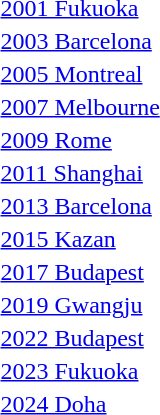<table>
<tr>
<td><a href='#'>2001 Fukuoka</a></td>
<td></td>
<td></td>
<td></td>
</tr>
<tr>
<td><a href='#'>2003 Barcelona</a></td>
<td></td>
<td></td>
<td></td>
</tr>
<tr>
<td><a href='#'>2005 Montreal</a></td>
<td></td>
<td></td>
<td></td>
</tr>
<tr>
<td><a href='#'>2007 Melbourne</a></td>
<td></td>
<td></td>
<td></td>
</tr>
<tr>
<td><a href='#'>2009 Rome</a></td>
<td></td>
<td></td>
<td></td>
</tr>
<tr>
<td><a href='#'>2011 Shanghai</a></td>
<td></td>
<td></td>
<td></td>
</tr>
<tr>
<td><a href='#'>2013 Barcelona</a></td>
<td></td>
<td></td>
<td></td>
</tr>
<tr>
<td><a href='#'>2015 Kazan</a></td>
<td></td>
<td></td>
<td></td>
</tr>
<tr>
<td><a href='#'>2017 Budapest</a></td>
<td></td>
<td></td>
<td></td>
</tr>
<tr>
<td><a href='#'>2019 Gwangju</a></td>
<td></td>
<td></td>
<td></td>
</tr>
<tr>
<td><a href='#'>2022 Budapest</a></td>
<td></td>
<td></td>
<td></td>
</tr>
<tr>
<td><a href='#'>2023 Fukuoka</a></td>
<td></td>
<td></td>
<td></td>
</tr>
<tr>
<td><a href='#'>2024 Doha</a></td>
<td></td>
<td></td>
<td></td>
</tr>
</table>
